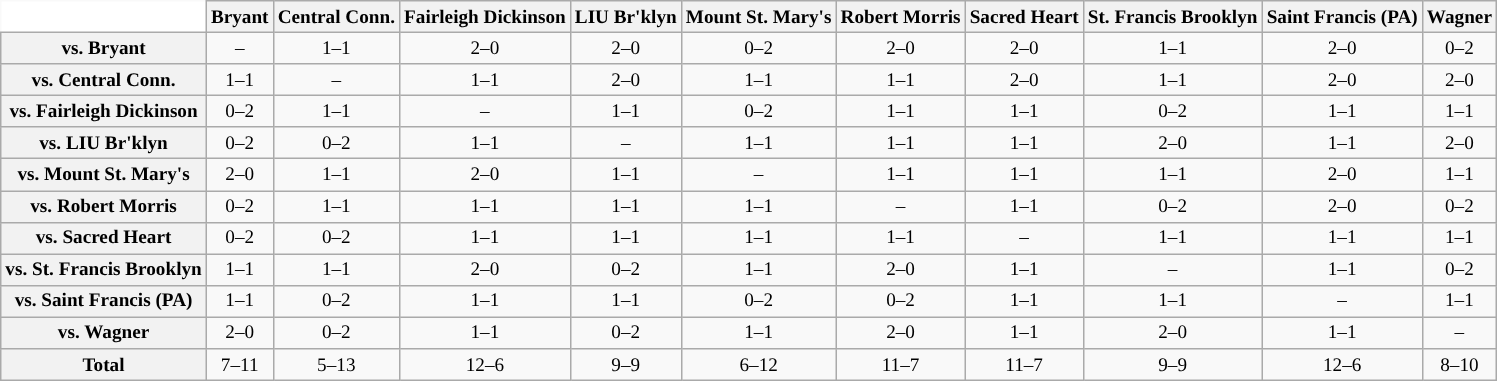<table class="wikitable" style="white-space:nowrap;font-size:80%;">
<tr>
<th colspan=1 style="background:white; border-top-style:hidden; border-left-style:hidden;"   width=75> </th>
<th>Bryant</th>
<th>Central Conn.</th>
<th>Fairleigh Dickinson</th>
<th>LIU Br'klyn</th>
<th>Mount St. Mary's</th>
<th>Robert Morris</th>
<th>Sacred Heart</th>
<th>St. Francis Brooklyn</th>
<th>Saint Francis (PA)</th>
<th>Wagner</th>
</tr>
<tr style="text-align:center;">
<th>vs. Bryant</th>
<td>–</td>
<td>1–1</td>
<td>2–0</td>
<td>2–0</td>
<td>0–2</td>
<td>2–0</td>
<td>2–0</td>
<td>1–1</td>
<td>2–0</td>
<td>0–2</td>
</tr>
<tr style="text-align:center;">
<th>vs. Central Conn.</th>
<td>1–1</td>
<td>–</td>
<td>1–1</td>
<td>2–0</td>
<td>1–1</td>
<td>1–1</td>
<td>2–0</td>
<td>1–1</td>
<td>2–0</td>
<td>2–0</td>
</tr>
<tr style="text-align:center;">
<th>vs. Fairleigh Dickinson</th>
<td>0–2</td>
<td>1–1</td>
<td>–</td>
<td>1–1</td>
<td>0–2</td>
<td>1–1</td>
<td>1–1</td>
<td>0–2</td>
<td>1–1</td>
<td>1–1</td>
</tr>
<tr style="text-align:center;">
<th>vs. LIU Br'klyn</th>
<td>0–2</td>
<td>0–2</td>
<td>1–1</td>
<td>–</td>
<td>1–1</td>
<td>1–1</td>
<td>1–1</td>
<td>2–0</td>
<td>1–1</td>
<td>2–0</td>
</tr>
<tr style="text-align:center;">
<th>vs. Mount St. Mary's</th>
<td>2–0</td>
<td>1–1</td>
<td>2–0</td>
<td>1–1</td>
<td>–</td>
<td>1–1</td>
<td>1–1</td>
<td>1–1</td>
<td>2–0</td>
<td>1–1</td>
</tr>
<tr style="text-align:center;">
<th>vs. Robert Morris</th>
<td>0–2</td>
<td>1–1</td>
<td>1–1</td>
<td>1–1</td>
<td>1–1</td>
<td>–</td>
<td>1–1</td>
<td>0–2</td>
<td>2–0</td>
<td>0–2</td>
</tr>
<tr style="text-align:center;">
<th>vs. Sacred Heart</th>
<td>0–2</td>
<td>0–2</td>
<td>1–1</td>
<td>1–1</td>
<td>1–1</td>
<td>1–1</td>
<td>–</td>
<td>1–1</td>
<td>1–1</td>
<td>1–1</td>
</tr>
<tr style="text-align:center;">
<th>vs. St. Francis Brooklyn</th>
<td>1–1</td>
<td>1–1</td>
<td>2–0</td>
<td>0–2</td>
<td>1–1</td>
<td>2–0</td>
<td>1–1</td>
<td>–</td>
<td>1–1</td>
<td>0–2</td>
</tr>
<tr style="text-align:center;">
<th>vs. Saint Francis (PA)</th>
<td>1–1</td>
<td>0–2</td>
<td>1–1</td>
<td>1–1</td>
<td>0–2</td>
<td>0–2</td>
<td>1–1</td>
<td>1–1</td>
<td>–</td>
<td>1–1</td>
</tr>
<tr style="text-align:center;">
<th>vs. Wagner</th>
<td>2–0</td>
<td>0–2</td>
<td>1–1</td>
<td>0–2</td>
<td>1–1</td>
<td>2–0</td>
<td>1–1</td>
<td>2–0</td>
<td>1–1</td>
<td>–<br></td>
</tr>
<tr style="text-align:center;">
<th>Total</th>
<td>7–11</td>
<td>5–13</td>
<td>12–6</td>
<td>9–9</td>
<td>6–12</td>
<td>11–7</td>
<td>11–7</td>
<td>9–9</td>
<td>12–6</td>
<td>8–10</td>
</tr>
</table>
